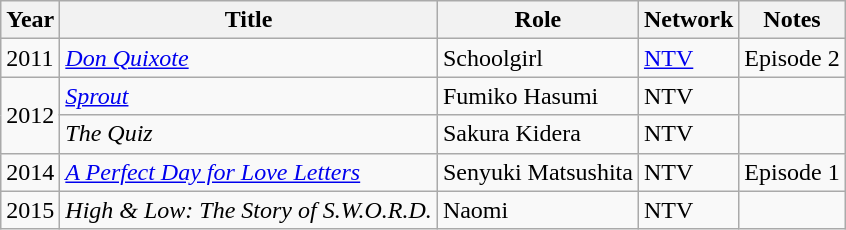<table class="wikitable">
<tr>
<th>Year</th>
<th>Title</th>
<th>Role</th>
<th>Network</th>
<th>Notes</th>
</tr>
<tr>
<td>2011</td>
<td><em><a href='#'>Don Quixote</a></em></td>
<td>Schoolgirl</td>
<td><a href='#'>NTV</a></td>
<td>Episode 2</td>
</tr>
<tr>
<td rowspan="2">2012</td>
<td><em><a href='#'>Sprout</a></em></td>
<td>Fumiko Hasumi</td>
<td>NTV</td>
<td></td>
</tr>
<tr>
<td><em>The Quiz</em></td>
<td>Sakura Kidera</td>
<td>NTV</td>
<td></td>
</tr>
<tr>
<td>2014</td>
<td><em><a href='#'>A Perfect Day for Love Letters</a></em></td>
<td>Senyuki Matsushita</td>
<td>NTV</td>
<td>Episode 1</td>
</tr>
<tr>
<td>2015</td>
<td><em>High & Low: The Story of S.W.O.R.D.</em></td>
<td>Naomi</td>
<td>NTV</td>
<td></td>
</tr>
</table>
